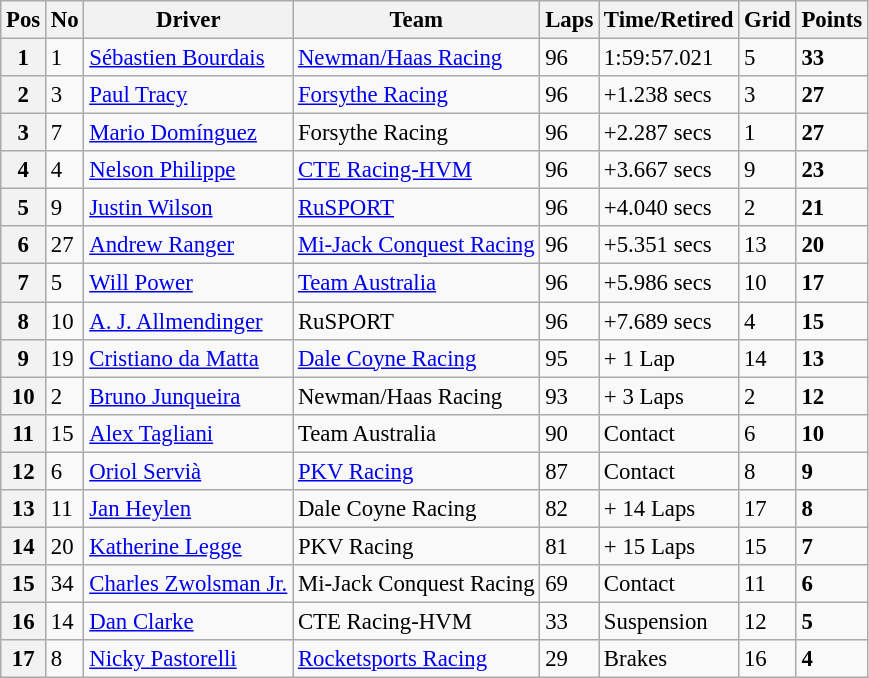<table class="wikitable" style="font-size:95%;">
<tr>
<th>Pos</th>
<th>No</th>
<th>Driver</th>
<th>Team</th>
<th>Laps</th>
<th>Time/Retired</th>
<th>Grid</th>
<th>Points</th>
</tr>
<tr>
<th>1</th>
<td>1</td>
<td> <a href='#'>Sébastien Bourdais</a></td>
<td><a href='#'>Newman/Haas Racing</a></td>
<td>96</td>
<td>1:59:57.021</td>
<td>5</td>
<td><strong>33</strong></td>
</tr>
<tr>
<th>2</th>
<td>3</td>
<td> <a href='#'>Paul Tracy</a></td>
<td><a href='#'>Forsythe Racing</a></td>
<td>96</td>
<td>+1.238 secs</td>
<td>3</td>
<td><strong>27</strong></td>
</tr>
<tr>
<th>3</th>
<td>7</td>
<td> <a href='#'>Mario Domínguez</a></td>
<td>Forsythe Racing</td>
<td>96</td>
<td>+2.287 secs</td>
<td>1</td>
<td><strong>27</strong></td>
</tr>
<tr>
<th>4</th>
<td>4</td>
<td> <a href='#'>Nelson Philippe</a></td>
<td><a href='#'>CTE Racing-HVM</a></td>
<td>96</td>
<td>+3.667 secs</td>
<td>9</td>
<td><strong>23</strong></td>
</tr>
<tr>
<th>5</th>
<td>9</td>
<td> <a href='#'>Justin Wilson</a></td>
<td><a href='#'>RuSPORT</a></td>
<td>96</td>
<td>+4.040 secs</td>
<td>2</td>
<td><strong>21</strong></td>
</tr>
<tr>
<th>6</th>
<td>27</td>
<td> <a href='#'>Andrew Ranger</a></td>
<td><a href='#'>Mi-Jack Conquest Racing</a></td>
<td>96</td>
<td>+5.351 secs</td>
<td>13</td>
<td><strong>20</strong></td>
</tr>
<tr>
<th>7</th>
<td>5</td>
<td> <a href='#'>Will Power</a></td>
<td><a href='#'>Team Australia</a></td>
<td>96</td>
<td>+5.986 secs</td>
<td>10</td>
<td><strong>17</strong></td>
</tr>
<tr>
<th>8</th>
<td>10</td>
<td> <a href='#'>A. J. Allmendinger</a></td>
<td>RuSPORT</td>
<td>96</td>
<td>+7.689 secs</td>
<td>4</td>
<td><strong>15</strong></td>
</tr>
<tr>
<th>9</th>
<td>19</td>
<td> <a href='#'>Cristiano da Matta</a></td>
<td><a href='#'>Dale Coyne Racing</a></td>
<td>95</td>
<td>+ 1 Lap</td>
<td>14</td>
<td><strong>13</strong></td>
</tr>
<tr>
<th>10</th>
<td>2</td>
<td> <a href='#'>Bruno Junqueira</a></td>
<td>Newman/Haas Racing</td>
<td>93</td>
<td>+ 3 Laps</td>
<td>2</td>
<td><strong>12</strong></td>
</tr>
<tr>
<th>11</th>
<td>15</td>
<td> <a href='#'>Alex Tagliani</a></td>
<td>Team Australia</td>
<td>90</td>
<td>Contact</td>
<td>6</td>
<td><strong>10</strong></td>
</tr>
<tr>
<th>12</th>
<td>6</td>
<td> <a href='#'>Oriol Servià</a></td>
<td><a href='#'>PKV Racing</a></td>
<td>87</td>
<td>Contact</td>
<td>8</td>
<td><strong>9</strong></td>
</tr>
<tr>
<th>13</th>
<td>11</td>
<td> <a href='#'>Jan Heylen</a></td>
<td>Dale Coyne Racing</td>
<td>82</td>
<td>+ 14 Laps</td>
<td>17</td>
<td><strong>8</strong></td>
</tr>
<tr>
<th>14</th>
<td>20</td>
<td> <a href='#'>Katherine Legge</a></td>
<td>PKV Racing</td>
<td>81</td>
<td>+ 15 Laps</td>
<td>15</td>
<td><strong>7</strong></td>
</tr>
<tr>
<th>15</th>
<td>34</td>
<td> <a href='#'>Charles Zwolsman Jr.</a></td>
<td>Mi-Jack Conquest Racing</td>
<td>69</td>
<td>Contact</td>
<td>11</td>
<td><strong>6</strong></td>
</tr>
<tr>
<th>16</th>
<td>14</td>
<td> <a href='#'>Dan Clarke</a></td>
<td>CTE Racing-HVM</td>
<td>33</td>
<td>Suspension</td>
<td>12</td>
<td><strong>5</strong></td>
</tr>
<tr>
<th>17</th>
<td>8</td>
<td> <a href='#'>Nicky Pastorelli</a></td>
<td><a href='#'>Rocketsports Racing</a></td>
<td>29</td>
<td>Brakes</td>
<td>16</td>
<td><strong>4</strong></td>
</tr>
</table>
